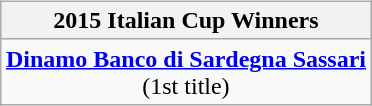<table style="width:100%;">
<tr>
<td style="vertical-align:top; width:33%;"></td>
<td style="width:33%; vertical-align:top; text-align:center;"><br><table class=wikitable style="text-align:center; margin:auto">
<tr>
<th>2015 Italian Cup Winners</th>
</tr>
<tr>
<td><strong><a href='#'>Dinamo Banco di Sardegna Sassari</a></strong><br>(1st title)</td>
</tr>
</table>
</td>
<td style="width:33%; vertical-align:top; text-align:center;"></td>
</tr>
</table>
